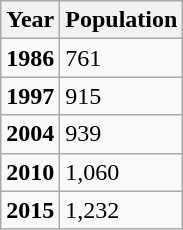<table class="wikitable">
<tr>
<th>Year</th>
<th>Population</th>
</tr>
<tr>
<td><strong>1986</strong></td>
<td>761</td>
</tr>
<tr>
<td><strong>1997</strong></td>
<td>915</td>
</tr>
<tr>
<td><strong>2004</strong></td>
<td>939</td>
</tr>
<tr>
<td><strong>2010</strong></td>
<td>1,060</td>
</tr>
<tr>
<td><strong>2015</strong></td>
<td>1,232</td>
</tr>
</table>
